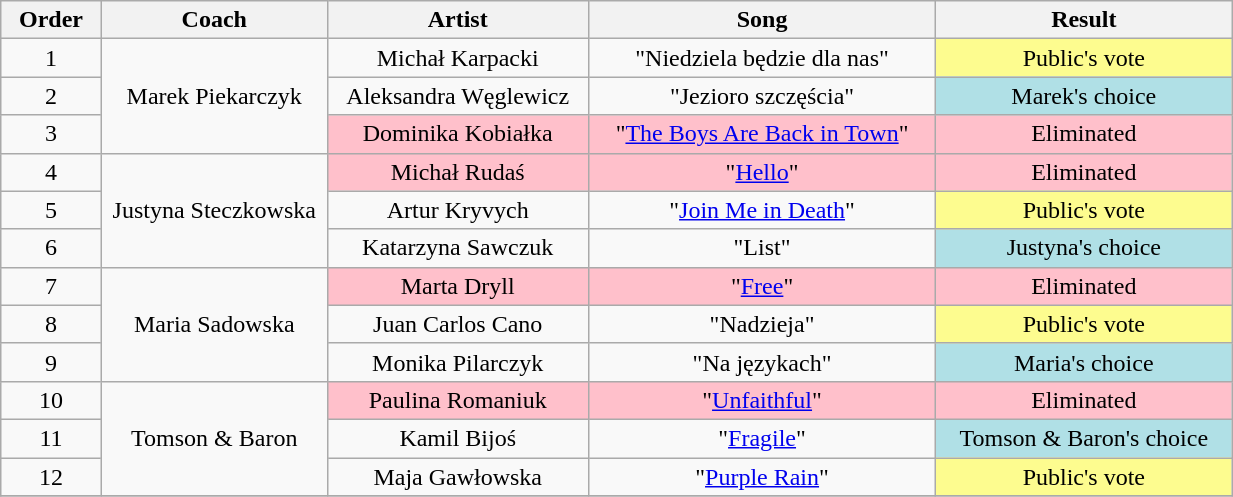<table class="wikitable" style="text-align:center; width:65%;">
<tr>
<th width="5%" scope="col">Order</th>
<th scope="col" width="13%">Coach</th>
<th scope="col" width="15%">Artist</th>
<th scope="col" width="20%">Song</th>
<th scope="col" width="17%">Result</th>
</tr>
<tr>
<td scope="row">1</td>
<td rowspan="3">Marek Piekarczyk</td>
<td>Michał Karpacki</td>
<td>"Niedziela będzie dla nas"</td>
<td style="background:#fdfc8f;">Public's vote</td>
</tr>
<tr>
<td scope="row">2</td>
<td>Aleksandra Węglewicz</td>
<td>"Jezioro szczęścia"</td>
<td style="background:#B0E0E6;">Marek's choice</td>
</tr>
<tr>
<td scope="row">3</td>
<td style="background:pink;">Dominika Kobiałka</td>
<td style="background:pink;">"<a href='#'>The Boys Are Back in Town</a>"</td>
<td style="background:pink;">Eliminated</td>
</tr>
<tr>
<td scope="row">4</td>
<td rowspan="3">Justyna Steczkowska</td>
<td style="background:pink;">Michał Rudaś</td>
<td style="background:pink;">"<a href='#'>Hello</a>"</td>
<td style="background:pink;">Eliminated</td>
</tr>
<tr>
<td scope="row">5</td>
<td>Artur Kryvych</td>
<td>"<a href='#'>Join Me in Death</a>"</td>
<td style="background:#fdfc8f;">Public's vote</td>
</tr>
<tr>
<td scope="row">6</td>
<td>Katarzyna Sawczuk</td>
<td>"List"</td>
<td style="background:#B0E0E6;">Justyna's choice</td>
</tr>
<tr>
<td scope="row">7</td>
<td rowspan="3">Maria Sadowska</td>
<td style="background:pink;">Marta Dryll</td>
<td style="background:pink;">"<a href='#'>Free</a>"</td>
<td style="background:pink;">Eliminated</td>
</tr>
<tr>
<td scope="row">8</td>
<td>Juan Carlos Cano</td>
<td>"Nadzieja"</td>
<td style="background:#fdfc8f;">Public's vote</td>
</tr>
<tr>
<td scope="row">9</td>
<td>Monika Pilarczyk</td>
<td>"Na językach"</td>
<td style="background:#B0E0E6;">Maria's choice</td>
</tr>
<tr>
<td scope="row">10</td>
<td rowspan="3">Tomson & Baron</td>
<td style="background:pink;">Paulina Romaniuk</td>
<td style="background:pink;">"<a href='#'>Unfaithful</a>"</td>
<td style="background:pink;">Eliminated</td>
</tr>
<tr>
<td scope="row">11</td>
<td>Kamil Bijoś</td>
<td>"<a href='#'>Fragile</a>"</td>
<td style="background:#B0E0E6;">Tomson & Baron's choice</td>
</tr>
<tr>
<td scope="row">12</td>
<td>Maja Gawłowska</td>
<td>"<a href='#'>Purple Rain</a>"</td>
<td style="background:#fdfc8f;">Public's vote</td>
</tr>
<tr>
</tr>
</table>
